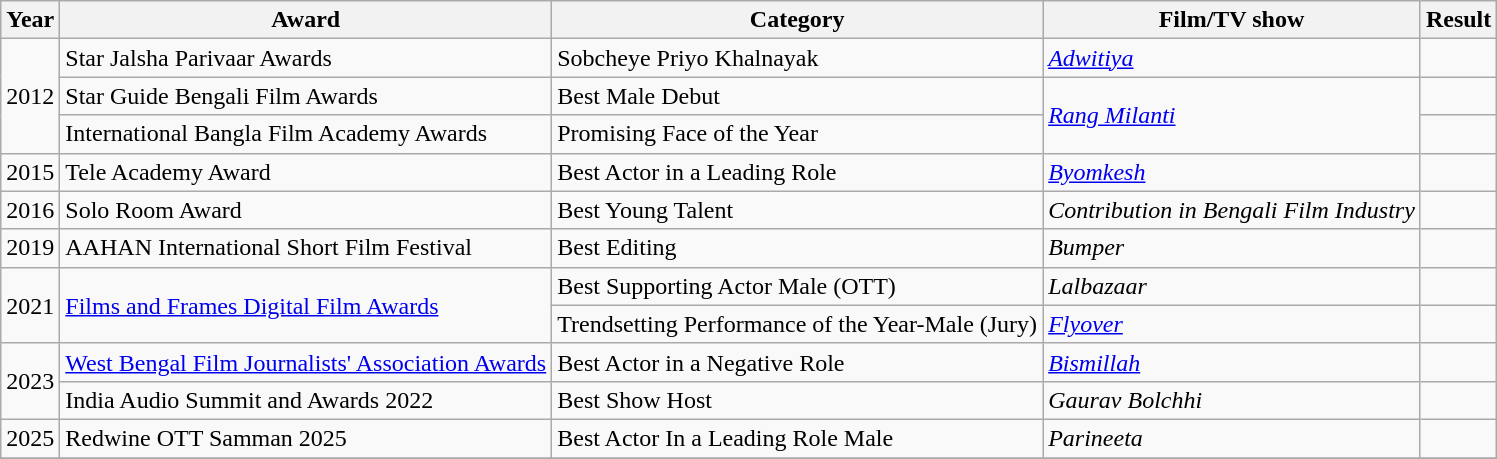<table class="wikitable sortable">
<tr>
<th>Year</th>
<th>Award</th>
<th>Category</th>
<th>Film/TV show</th>
<th>Result</th>
</tr>
<tr>
<td rowspan="3">2012</td>
<td>Star Jalsha Parivaar Awards</td>
<td>Sobcheye Priyo Khalnayak</td>
<td><em><a href='#'>Adwitiya</a></em></td>
<td></td>
</tr>
<tr>
<td>Star Guide Bengali Film Awards</td>
<td>Best Male Debut</td>
<td rowspan="2"><em><a href='#'>Rang Milanti</a></em></td>
<td></td>
</tr>
<tr>
<td>International Bangla Film Academy Awards</td>
<td>Promising Face of the Year</td>
<td></td>
</tr>
<tr>
<td rowspan="1">2015</td>
<td>Tele Academy Award</td>
<td>Best Actor in a Leading Role</td>
<td><em><a href='#'>Byomkesh</a></em></td>
<td></td>
</tr>
<tr>
<td rowspan="1">2016</td>
<td>Solo Room Award</td>
<td>Best Young Talent</td>
<td><em>Contribution in Bengali Film Industry</em></td>
<td></td>
</tr>
<tr>
<td rowspan="1">2019</td>
<td>AAHAN International Short Film Festival</td>
<td>Best Editing</td>
<td><em>Bumper</em></td>
<td></td>
</tr>
<tr>
<td rowspan="2">2021</td>
<td rowspan="2"><a href='#'>Films and Frames Digital Film Awards</a></td>
<td>Best Supporting Actor Male (OTT)</td>
<td><em>Lalbazaar</em></td>
<td></td>
</tr>
<tr>
<td>Trendsetting Performance of the Year-Male (Jury)</td>
<td><em><a href='#'>Flyover</a></em></td>
<td></td>
</tr>
<tr>
<td rowspan="2">2023</td>
<td><a href='#'>West Bengal Film Journalists' Association Awards</a></td>
<td>Best Actor in a Negative Role</td>
<td><em><a href='#'>Bismillah</a></em></td>
<td></td>
</tr>
<tr>
<td>India Audio Summit and Awards 2022</td>
<td>Best Show Host</td>
<td><em>Gaurav Bolchhi</em></td>
<td></td>
</tr>
<tr>
<td rowspan="1">2025</td>
<td>Redwine OTT Samman 2025</td>
<td>Best Actor In a Leading Role Male</td>
<td><em>Parineeta</em></td>
<td></td>
</tr>
<tr>
</tr>
</table>
